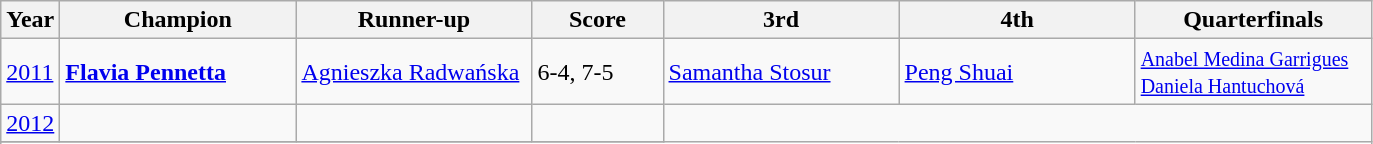<table class="wikitable">
<tr>
<th width=30>Year</th>
<th width=150>Champion</th>
<th width=150>Runner-up</th>
<th width=80>Score</th>
<th width=150>3rd</th>
<th width=150>4th</th>
<th width=150>Quarterfinals</th>
</tr>
<tr>
<td><a href='#'>2011</a></td>
<td> <strong><a href='#'>Flavia Pennetta</a></strong></td>
<td> <a href='#'>Agnieszka Radwańska</a></td>
<td>6-4, 7-5</td>
<td> <a href='#'>Samantha Stosur</a></td>
<td> <a href='#'>Peng Shuai</a></td>
<td><small> <a href='#'>Anabel Medina Garrigues</a> <br>  <a href='#'>Daniela Hantuchová</a></small></td>
</tr>
<tr>
<td><a href='#'>2012</a></td>
<td></td>
<td></td>
<td></td>
</tr>
<tr>
</tr>
<tr>
</tr>
<tr>
</tr>
</table>
